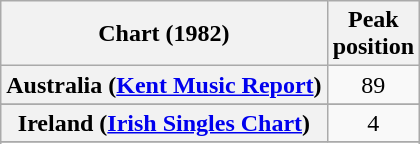<table class="wikitable sortable plainrowheaders" style="text-align:center">
<tr>
<th scope="col">Chart (1982)</th>
<th scope="col">Peak<br>position</th>
</tr>
<tr>
<th scope="row">Australia (<a href='#'>Kent Music Report</a>)</th>
<td>89</td>
</tr>
<tr>
</tr>
<tr>
<th scope="row">Ireland (<a href='#'>Irish Singles Chart</a>)</th>
<td>4</td>
</tr>
<tr>
</tr>
<tr>
</tr>
<tr>
</tr>
<tr>
</tr>
<tr>
</tr>
<tr>
</tr>
</table>
